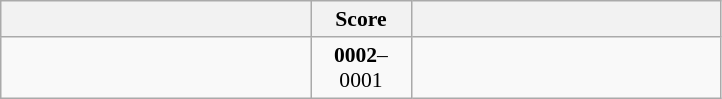<table class="wikitable" style="text-align: center; font-size:90% ">
<tr>
<th align="right" width="200"></th>
<th width="60">Score</th>
<th align="left" width="200"></th>
</tr>
<tr>
<td align="left"><strong></strong></td>
<td><strong>0002</strong>–0001</td>
<td align="left"></td>
</tr>
</table>
